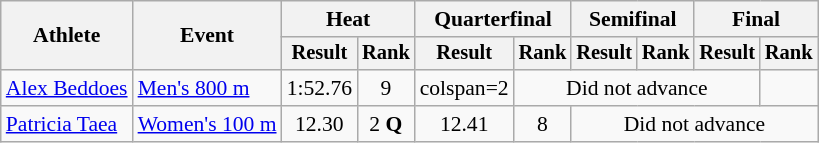<table class="wikitable" style="font-size:90%">
<tr>
<th rowspan="2">Athlete</th>
<th rowspan="2">Event</th>
<th colspan="2">Heat</th>
<th colspan="2">Quarterfinal</th>
<th colspan="2">Semifinal</th>
<th colspan="2">Final</th>
</tr>
<tr style="font-size:95%">
<th>Result</th>
<th>Rank</th>
<th>Result</th>
<th>Rank</th>
<th>Result</th>
<th>Rank</th>
<th>Result</th>
<th>Rank</th>
</tr>
<tr align=center>
<td align=left><a href='#'>Alex Beddoes</a></td>
<td align=left><a href='#'>Men's 800 m</a></td>
<td>1:52.76</td>
<td>9</td>
<td>colspan=2 </td>
<td colspan=4>Did not advance</td>
</tr>
<tr align=center>
<td align=left><a href='#'>Patricia Taea</a></td>
<td align=left><a href='#'>Women's 100 m</a></td>
<td>12.30</td>
<td>2 <strong>Q</strong></td>
<td>12.41</td>
<td>8</td>
<td colspan=4>Did not advance</td>
</tr>
</table>
